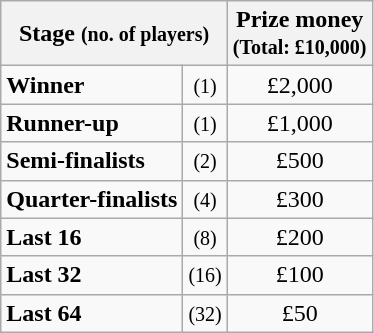<table class="wikitable">
<tr>
<th colspan=2>Stage <small>(no. of players)</small></th>
<th>Prize money<br><small>(Total: £10,000)</small></th>
</tr>
<tr>
<td><strong>Winner</strong></td>
<td align=center><small>(1)</small></td>
<td align=center>£2,000</td>
</tr>
<tr>
<td><strong>Runner-up</strong></td>
<td align=center><small>(1)</small></td>
<td align=center>£1,000</td>
</tr>
<tr>
<td><strong>Semi-finalists</strong></td>
<td align=center><small>(2)</small></td>
<td align=center>£500</td>
</tr>
<tr>
<td><strong>Quarter-finalists</strong></td>
<td align=center><small>(4)</small></td>
<td align=center>£300</td>
</tr>
<tr>
<td><strong>Last 16</strong></td>
<td align=center><small>(8)</small></td>
<td align=center>£200</td>
</tr>
<tr>
<td><strong>Last 32</strong></td>
<td align=center><small>(16)</small></td>
<td align=center>£100</td>
</tr>
<tr>
<td><strong>Last 64</strong></td>
<td align=center><small>(32)</small></td>
<td align=center>£50</td>
</tr>
</table>
